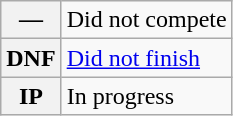<table class="wikitable">
<tr>
<th scope="row">—</th>
<td>Did not compete</td>
</tr>
<tr>
<th scope="row">DNF</th>
<td><a href='#'>Did not finish</a></td>
</tr>
<tr>
<th scope="row">IP</th>
<td>In progress</td>
</tr>
</table>
